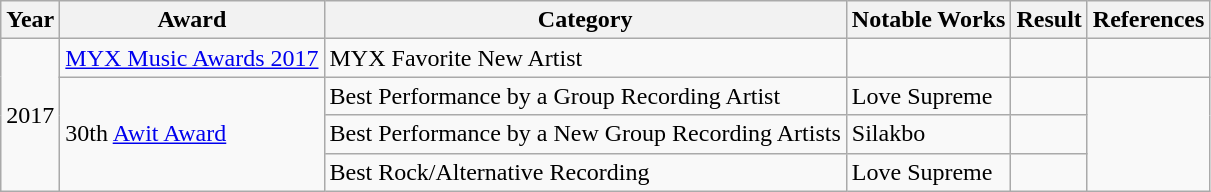<table class="wikitable">
<tr>
<th>Year</th>
<th>Award</th>
<th>Category</th>
<th>Notable Works</th>
<th>Result</th>
<th>References</th>
</tr>
<tr>
<td rowspan="4">2017</td>
<td><a href='#'>MYX Music Awards 2017</a></td>
<td>MYX Favorite New Artist</td>
<td></td>
<td></td>
<td></td>
</tr>
<tr>
<td rowspan="3">30th <a href='#'>Awit Award</a></td>
<td>Best Performance by a Group Recording Artist</td>
<td>Love Supreme</td>
<td></td>
<td rowspan="3"></td>
</tr>
<tr>
<td>Best Performance by a New Group Recording Artists</td>
<td>Silakbo</td>
<td></td>
</tr>
<tr>
<td>Best Rock/Alternative Recording</td>
<td>Love Supreme</td>
<td></td>
</tr>
</table>
